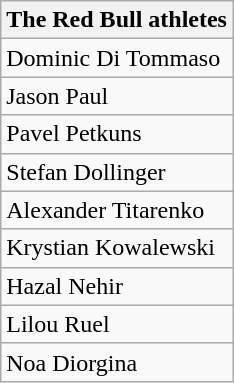<table class="wikitable">
<tr>
<th>The Red Bull athletes</th>
</tr>
<tr>
<td> Dominic Di Tommaso</td>
</tr>
<tr>
<td> Jason Paul</td>
</tr>
<tr>
<td> Pavel Petkuns</td>
</tr>
<tr>
<td> Stefan Dollinger </td>
</tr>
<tr>
<td> Alexander Titarenko</td>
</tr>
<tr>
<td> Krystian Kowalewski</td>
</tr>
<tr>
<td> Hazal Nehir</td>
</tr>
<tr>
<td> Lilou Ruel </td>
</tr>
<tr>
<td> Noa Diorgina </td>
</tr>
</table>
